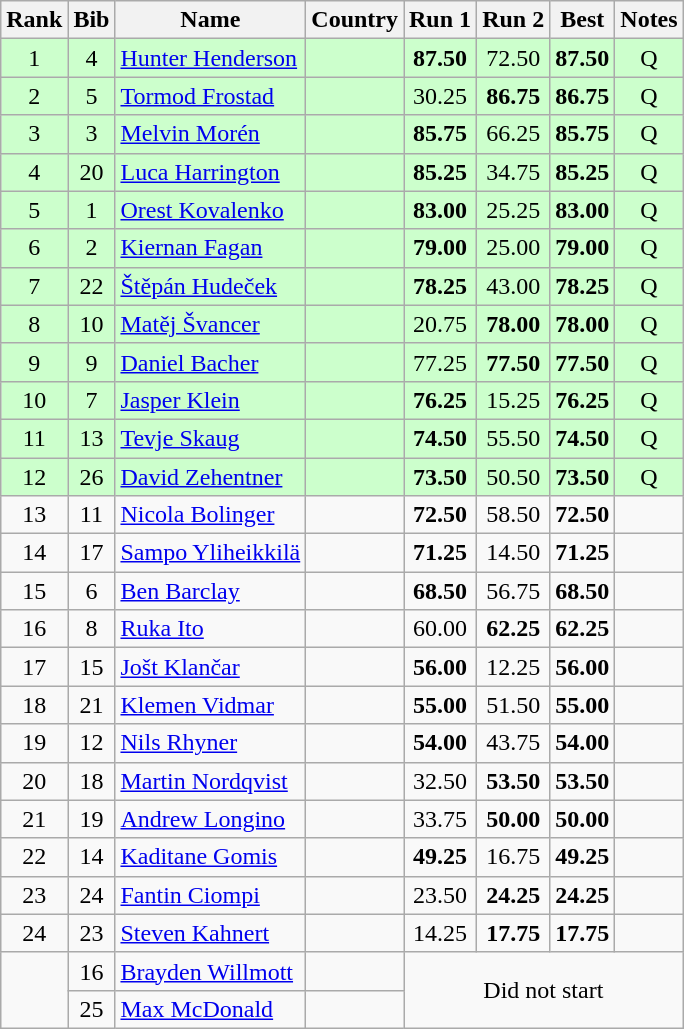<table class="wikitable sortable" style="text-align:center">
<tr>
<th>Rank</th>
<th>Bib</th>
<th>Name</th>
<th>Country</th>
<th>Run 1</th>
<th>Run 2</th>
<th>Best</th>
<th>Notes</th>
</tr>
<tr bgcolor=ccffcc>
<td>1</td>
<td>4</td>
<td align=left><a href='#'>Hunter Henderson</a></td>
<td align=left></td>
<td><strong>87.50</strong></td>
<td>72.50</td>
<td><strong>87.50</strong></td>
<td>Q</td>
</tr>
<tr bgcolor=ccffcc>
<td>2</td>
<td>5</td>
<td align=left><a href='#'>Tormod Frostad</a></td>
<td align=left></td>
<td>30.25</td>
<td><strong>86.75</strong></td>
<td><strong>86.75</strong></td>
<td>Q</td>
</tr>
<tr bgcolor=ccffcc>
<td>3</td>
<td>3</td>
<td align=left><a href='#'>Melvin Morén</a></td>
<td align=left></td>
<td><strong>85.75</strong></td>
<td>66.25</td>
<td><strong>85.75</strong></td>
<td>Q</td>
</tr>
<tr bgcolor=ccffcc>
<td>4</td>
<td>20</td>
<td align=left><a href='#'>Luca Harrington</a></td>
<td align=left></td>
<td><strong>85.25</strong></td>
<td>34.75</td>
<td><strong>85.25</strong></td>
<td>Q</td>
</tr>
<tr bgcolor=ccffcc>
<td>5</td>
<td>1</td>
<td align=left><a href='#'>Orest Kovalenko</a></td>
<td align=left></td>
<td><strong>83.00</strong></td>
<td>25.25</td>
<td><strong>83.00</strong></td>
<td>Q</td>
</tr>
<tr bgcolor=ccffcc>
<td>6</td>
<td>2</td>
<td align=left><a href='#'>Kiernan Fagan</a></td>
<td align=left></td>
<td><strong>79.00</strong></td>
<td>25.00</td>
<td><strong>79.00</strong></td>
<td>Q</td>
</tr>
<tr bgcolor=ccffcc>
<td>7</td>
<td>22</td>
<td align=left><a href='#'>Štěpán Hudeček</a></td>
<td align=left></td>
<td><strong>78.25</strong></td>
<td>43.00</td>
<td><strong>78.25</strong></td>
<td>Q</td>
</tr>
<tr bgcolor=ccffcc>
<td>8</td>
<td>10</td>
<td align=left><a href='#'>Matěj Švancer</a></td>
<td align=left></td>
<td>20.75</td>
<td><strong>78.00</strong></td>
<td><strong>78.00</strong></td>
<td>Q</td>
</tr>
<tr bgcolor=ccffcc>
<td>9</td>
<td>9</td>
<td align=left><a href='#'>Daniel Bacher</a></td>
<td align=left></td>
<td>77.25</td>
<td><strong>77.50</strong></td>
<td><strong>77.50</strong></td>
<td>Q</td>
</tr>
<tr bgcolor=ccffcc>
<td>10</td>
<td>7</td>
<td align=left><a href='#'>Jasper Klein</a></td>
<td align=left></td>
<td><strong>76.25</strong></td>
<td>15.25</td>
<td><strong>76.25</strong></td>
<td>Q</td>
</tr>
<tr bgcolor=ccffcc>
<td>11</td>
<td>13</td>
<td align=left><a href='#'>Tevje Skaug</a></td>
<td align=left></td>
<td><strong>74.50</strong></td>
<td>55.50</td>
<td><strong>74.50</strong></td>
<td>Q</td>
</tr>
<tr bgcolor=ccffcc>
<td>12</td>
<td>26</td>
<td align=left><a href='#'>David Zehentner</a></td>
<td align=left></td>
<td><strong>73.50</strong></td>
<td>50.50</td>
<td><strong>73.50</strong></td>
<td>Q</td>
</tr>
<tr>
<td>13</td>
<td>11</td>
<td align=left><a href='#'>Nicola Bolinger</a></td>
<td align=left></td>
<td><strong>72.50</strong></td>
<td>58.50</td>
<td><strong>72.50</strong></td>
<td></td>
</tr>
<tr>
<td>14</td>
<td>17</td>
<td align=left><a href='#'>Sampo Yliheikkilä</a></td>
<td align=left></td>
<td><strong>71.25</strong></td>
<td>14.50</td>
<td><strong>71.25</strong></td>
<td></td>
</tr>
<tr>
<td>15</td>
<td>6</td>
<td align=left><a href='#'>Ben Barclay</a></td>
<td align=left></td>
<td><strong>68.50</strong></td>
<td>56.75</td>
<td><strong>68.50</strong></td>
<td></td>
</tr>
<tr>
<td>16</td>
<td>8</td>
<td align=left><a href='#'>Ruka Ito</a></td>
<td align=left></td>
<td>60.00</td>
<td><strong>62.25</strong></td>
<td><strong>62.25</strong></td>
<td></td>
</tr>
<tr>
<td>17</td>
<td>15</td>
<td align=left><a href='#'>Jošt Klančar</a></td>
<td align=left></td>
<td><strong>56.00</strong></td>
<td>12.25</td>
<td><strong>56.00</strong></td>
<td></td>
</tr>
<tr>
<td>18</td>
<td>21</td>
<td align=left><a href='#'>Klemen Vidmar</a></td>
<td align=left></td>
<td><strong>55.00</strong></td>
<td>51.50</td>
<td><strong>55.00</strong></td>
<td></td>
</tr>
<tr>
<td>19</td>
<td>12</td>
<td align=left><a href='#'>Nils Rhyner</a></td>
<td align=left></td>
<td><strong>54.00</strong></td>
<td>43.75</td>
<td><strong>54.00</strong></td>
<td></td>
</tr>
<tr>
<td>20</td>
<td>18</td>
<td align=left><a href='#'>Martin Nordqvist</a></td>
<td align=left></td>
<td>32.50</td>
<td><strong>53.50</strong></td>
<td><strong>53.50</strong></td>
<td></td>
</tr>
<tr>
<td>21</td>
<td>19</td>
<td align=left><a href='#'>Andrew Longino</a></td>
<td align=left></td>
<td>33.75</td>
<td><strong>50.00</strong></td>
<td><strong>50.00</strong></td>
<td></td>
</tr>
<tr>
<td>22</td>
<td>14</td>
<td align=left><a href='#'>Kaditane Gomis</a></td>
<td align=left></td>
<td><strong>49.25</strong></td>
<td>16.75</td>
<td><strong>49.25</strong></td>
<td></td>
</tr>
<tr>
<td>23</td>
<td>24</td>
<td align=left><a href='#'>Fantin Ciompi</a></td>
<td align=left></td>
<td>23.50</td>
<td><strong>24.25</strong></td>
<td><strong>24.25</strong></td>
<td></td>
</tr>
<tr>
<td>24</td>
<td>23</td>
<td align=left><a href='#'>Steven Kahnert</a></td>
<td align=left></td>
<td>14.25</td>
<td><strong>17.75</strong></td>
<td><strong>17.75</strong></td>
<td></td>
</tr>
<tr>
<td rowspan=2></td>
<td>16</td>
<td align=left><a href='#'>Brayden Willmott</a></td>
<td align=left></td>
<td colspan=4 rowspan=2>Did not start</td>
</tr>
<tr>
<td>25</td>
<td align=left><a href='#'>Max McDonald</a></td>
<td align=left></td>
</tr>
</table>
